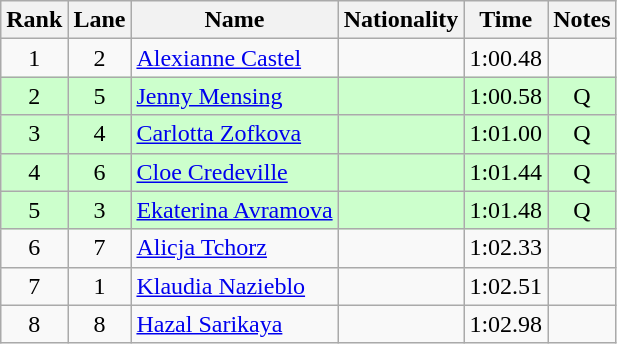<table class="wikitable sortable" style="text-align:center">
<tr>
<th>Rank</th>
<th>Lane</th>
<th>Name</th>
<th>Nationality</th>
<th>Time</th>
<th>Notes</th>
</tr>
<tr>
<td>1</td>
<td>2</td>
<td align=left><a href='#'>Alexianne Castel</a></td>
<td align=left></td>
<td>1:00.48</td>
<td></td>
</tr>
<tr bgcolor=ccffcc>
<td>2</td>
<td>5</td>
<td align=left><a href='#'>Jenny Mensing</a></td>
<td align=left></td>
<td>1:00.58</td>
<td>Q</td>
</tr>
<tr bgcolor=ccffcc>
<td>3</td>
<td>4</td>
<td align=left><a href='#'>Carlotta Zofkova</a></td>
<td align=left></td>
<td>1:01.00</td>
<td>Q</td>
</tr>
<tr bgcolor=ccffcc>
<td>4</td>
<td>6</td>
<td align=left><a href='#'>Cloe Credeville</a></td>
<td align=left></td>
<td>1:01.44</td>
<td>Q</td>
</tr>
<tr bgcolor=ccffcc>
<td>5</td>
<td>3</td>
<td align=left><a href='#'>Ekaterina Avramova</a></td>
<td align=left></td>
<td>1:01.48</td>
<td>Q</td>
</tr>
<tr>
<td>6</td>
<td>7</td>
<td align=left><a href='#'>Alicja Tchorz</a></td>
<td align=left></td>
<td>1:02.33</td>
<td></td>
</tr>
<tr>
<td>7</td>
<td>1</td>
<td align=left><a href='#'>Klaudia Nazieblo</a></td>
<td align=left></td>
<td>1:02.51</td>
<td></td>
</tr>
<tr>
<td>8</td>
<td>8</td>
<td align=left><a href='#'>Hazal Sarikaya</a></td>
<td align=left></td>
<td>1:02.98</td>
<td></td>
</tr>
</table>
